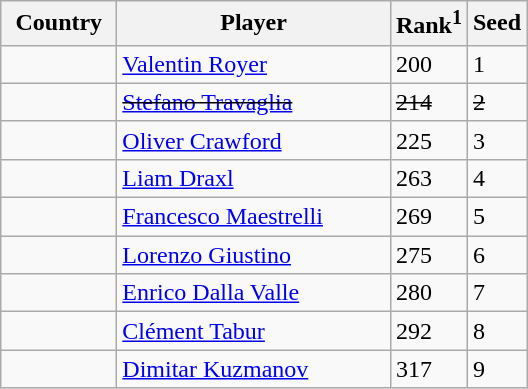<table class="sortable wikitable">
<tr>
<th width="70">Country</th>
<th width="175">Player</th>
<th>Rank<sup>1</sup></th>
<th>Seed</th>
</tr>
<tr>
<td></td>
<td><a href='#'>Valentin Royer</a></td>
<td>200</td>
<td>1</td>
</tr>
<tr>
<td><s></s></td>
<td><s><a href='#'>Stefano Travaglia</a></s></td>
<td><s>214</s></td>
<td><s>2</s></td>
</tr>
<tr>
<td></td>
<td><a href='#'>Oliver Crawford</a></td>
<td>225</td>
<td>3</td>
</tr>
<tr>
<td></td>
<td><a href='#'>Liam Draxl</a></td>
<td>263</td>
<td>4</td>
</tr>
<tr>
<td></td>
<td><a href='#'>Francesco Maestrelli</a></td>
<td>269</td>
<td>5</td>
</tr>
<tr>
<td></td>
<td><a href='#'>Lorenzo Giustino</a></td>
<td>275</td>
<td>6</td>
</tr>
<tr>
<td></td>
<td><a href='#'>Enrico Dalla Valle</a></td>
<td>280</td>
<td>7</td>
</tr>
<tr>
<td></td>
<td><a href='#'>Clément Tabur</a></td>
<td>292</td>
<td>8</td>
</tr>
<tr>
<td></td>
<td><a href='#'>Dimitar Kuzmanov</a></td>
<td>317</td>
<td>9</td>
</tr>
</table>
